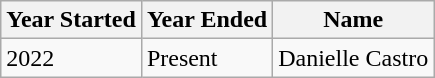<table class="wikitable">
<tr>
<th>Year Started</th>
<th>Year Ended</th>
<th>Name</th>
</tr>
<tr>
<td>2022</td>
<td>Present</td>
<td>Danielle Castro</td>
</tr>
</table>
